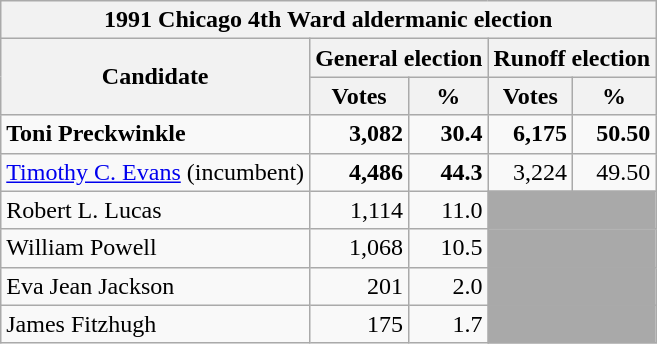<table class=wikitable>
<tr>
<th colspan=5>1991 Chicago 4th Ward aldermanic election</th>
</tr>
<tr>
<th colspan=1 rowspan=2>Candidate</th>
<th colspan=2><strong>General election</strong></th>
<th colspan=2><strong>Runoff election</strong></th>
</tr>
<tr>
<th>Votes</th>
<th>%</th>
<th>Votes</th>
<th>%</th>
</tr>
<tr>
<td><strong>Toni Preckwinkle</strong></td>
<td align="right"><strong>3,082</strong></td>
<td align="right"><strong>30.4</strong></td>
<td align="right"><strong>6,175</strong></td>
<td align="right"><strong>50.50 </strong></td>
</tr>
<tr>
<td><a href='#'>Timothy C. Evans</a> (incumbent)</td>
<td align="right"><strong>4,486</strong></td>
<td align="right"><strong>44.3</strong></td>
<td align="right">3,224</td>
<td align="right">49.50</td>
</tr>
<tr>
<td>Robert L. Lucas</td>
<td align="right">1,114</td>
<td align="right">11.0</td>
<td colspan=2 bgcolor=darkgray></td>
</tr>
<tr>
<td>William Powell</td>
<td align="right">1,068</td>
<td align="right">10.5</td>
<td colspan=2 bgcolor=darkgray></td>
</tr>
<tr>
<td>Eva Jean Jackson</td>
<td align="right">201</td>
<td align="right">2.0</td>
<td colspan=2 bgcolor=darkgray></td>
</tr>
<tr>
<td>James Fitzhugh</td>
<td align="right">175</td>
<td align="right">1.7</td>
<td colspan=2 bgcolor=darkgray></td>
</tr>
</table>
